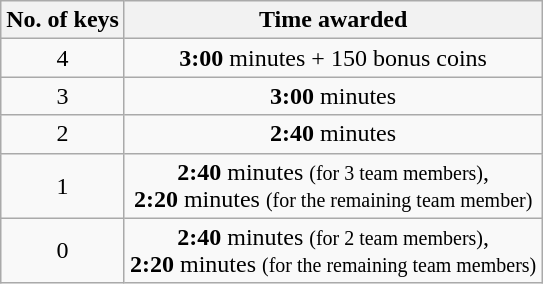<table class="wikitable" style="text-align:center;">
<tr>
<th>No. of keys</th>
<th>Time awarded</th>
</tr>
<tr>
<td>4</td>
<td><strong>3:00</strong> minutes + 150 bonus coins</td>
</tr>
<tr>
<td>3</td>
<td><strong>3:00</strong> minutes</td>
</tr>
<tr>
<td>2</td>
<td><strong>2:40</strong> minutes</td>
</tr>
<tr>
<td>1</td>
<td><strong>2:40</strong> minutes <small>(for 3 team members)</small>,<br> <strong>2:20</strong> minutes <small>(for the remaining team member)</small></td>
</tr>
<tr>
<td>0</td>
<td><strong>2:40</strong> minutes <small>(for 2 team members)</small>,<br> <strong>2:20</strong> minutes <small>(for the remaining team members)</small></td>
</tr>
</table>
